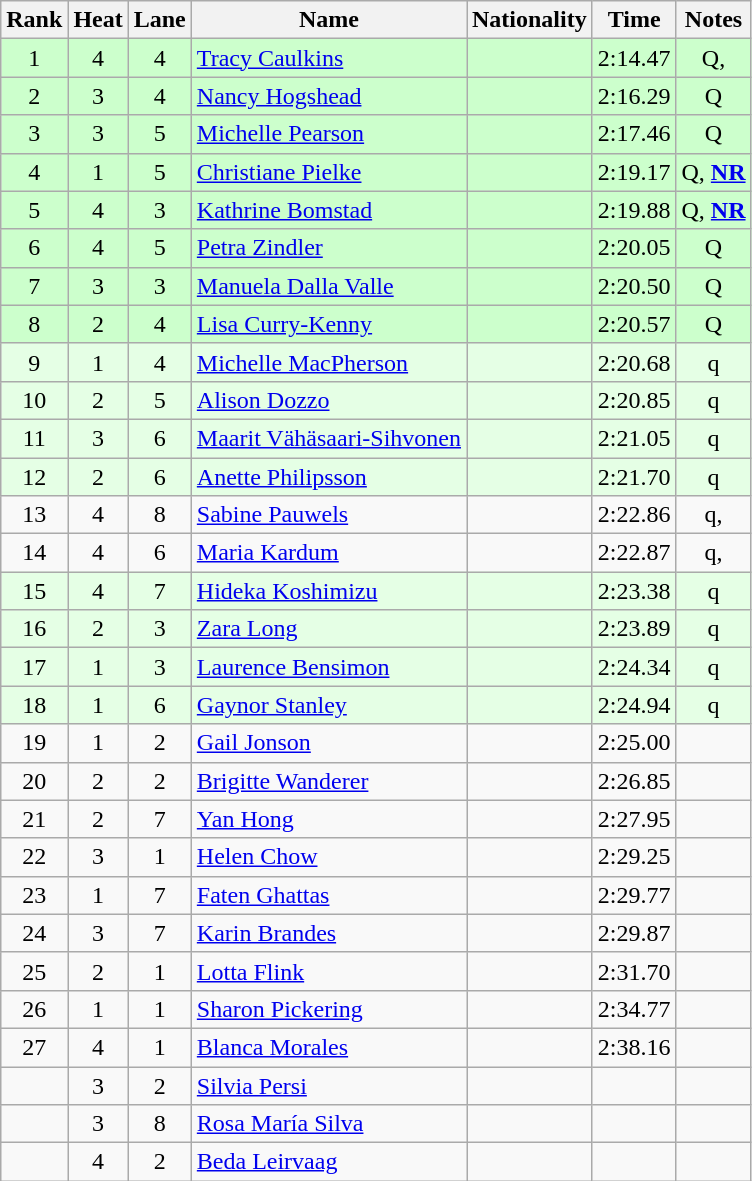<table class="wikitable sortable" style="text-align:center">
<tr>
<th>Rank</th>
<th>Heat</th>
<th>Lane</th>
<th>Name</th>
<th>Nationality</th>
<th>Time</th>
<th>Notes</th>
</tr>
<tr bgcolor=#cfc>
<td>1</td>
<td>4</td>
<td>4</td>
<td align=left><a href='#'>Tracy Caulkins</a></td>
<td align=left></td>
<td>2:14.47</td>
<td>Q, </td>
</tr>
<tr bgcolor=#cfc>
<td>2</td>
<td>3</td>
<td>4</td>
<td align=left><a href='#'>Nancy Hogshead</a></td>
<td align=left></td>
<td>2:16.29</td>
<td>Q</td>
</tr>
<tr bgcolor=#cfc>
<td>3</td>
<td>3</td>
<td>5</td>
<td align=left><a href='#'>Michelle Pearson</a></td>
<td align=left></td>
<td>2:17.46</td>
<td>Q</td>
</tr>
<tr bgcolor=#cfc>
<td>4</td>
<td>1</td>
<td>5</td>
<td align=left><a href='#'>Christiane Pielke</a></td>
<td align=left></td>
<td>2:19.17</td>
<td>Q, <strong><a href='#'>NR</a></strong></td>
</tr>
<tr bgcolor=#cfc>
<td>5</td>
<td>4</td>
<td>3</td>
<td align=left><a href='#'>Kathrine Bomstad</a></td>
<td align=left></td>
<td>2:19.88</td>
<td>Q, <strong><a href='#'>NR</a></strong></td>
</tr>
<tr bgcolor=#cfc>
<td>6</td>
<td>4</td>
<td>5</td>
<td align=left><a href='#'>Petra Zindler</a></td>
<td align=left></td>
<td>2:20.05</td>
<td>Q</td>
</tr>
<tr bgcolor=#cfc>
<td>7</td>
<td>3</td>
<td>3</td>
<td align=left><a href='#'>Manuela Dalla Valle</a></td>
<td align=left></td>
<td>2:20.50</td>
<td>Q</td>
</tr>
<tr bgcolor=#cfc>
<td>8</td>
<td>2</td>
<td>4</td>
<td align=left><a href='#'>Lisa Curry-Kenny</a></td>
<td align=left></td>
<td>2:20.57</td>
<td>Q</td>
</tr>
<tr bgcolor=e5ffe5>
<td>9</td>
<td>1</td>
<td>4</td>
<td align=left><a href='#'>Michelle MacPherson</a></td>
<td align=left></td>
<td>2:20.68</td>
<td>q</td>
</tr>
<tr bgcolor=e5ffe5>
<td>10</td>
<td>2</td>
<td>5</td>
<td align=left><a href='#'>Alison Dozzo</a></td>
<td align=left></td>
<td>2:20.85</td>
<td>q</td>
</tr>
<tr bgcolor=e5ffe5>
<td>11</td>
<td>3</td>
<td>6</td>
<td align=left><a href='#'>Maarit Vähäsaari-Sihvonen</a></td>
<td align=left></td>
<td>2:21.05</td>
<td>q</td>
</tr>
<tr bgcolor=e5ffe5>
<td>12</td>
<td>2</td>
<td>6</td>
<td align=left><a href='#'>Anette Philipsson</a></td>
<td align=left></td>
<td>2:21.70</td>
<td>q</td>
</tr>
<tr>
<td>13</td>
<td>4</td>
<td>8</td>
<td align=left><a href='#'>Sabine Pauwels</a></td>
<td align=left></td>
<td>2:22.86</td>
<td>q, </td>
</tr>
<tr>
<td>14</td>
<td>4</td>
<td>6</td>
<td align=left><a href='#'>Maria Kardum</a></td>
<td align=left></td>
<td>2:22.87</td>
<td>q, </td>
</tr>
<tr bgcolor=e5ffe5>
<td>15</td>
<td>4</td>
<td>7</td>
<td align=left><a href='#'>Hideka Koshimizu</a></td>
<td align=left></td>
<td>2:23.38</td>
<td>q</td>
</tr>
<tr bgcolor=e5ffe5>
<td>16</td>
<td>2</td>
<td>3</td>
<td align=left><a href='#'>Zara Long</a></td>
<td align=left></td>
<td>2:23.89</td>
<td>q</td>
</tr>
<tr bgcolor=e5ffe5>
<td>17</td>
<td>1</td>
<td>3</td>
<td align=left><a href='#'>Laurence Bensimon</a></td>
<td align=left></td>
<td>2:24.34</td>
<td>q</td>
</tr>
<tr bgcolor=e5ffe5>
<td>18</td>
<td>1</td>
<td>6</td>
<td align=left><a href='#'>Gaynor Stanley</a></td>
<td align=left></td>
<td>2:24.94</td>
<td>q</td>
</tr>
<tr>
<td>19</td>
<td>1</td>
<td>2</td>
<td align=left><a href='#'>Gail Jonson</a></td>
<td align=left></td>
<td>2:25.00</td>
<td></td>
</tr>
<tr>
<td>20</td>
<td>2</td>
<td>2</td>
<td align=left><a href='#'>Brigitte Wanderer</a></td>
<td align=left></td>
<td>2:26.85</td>
<td></td>
</tr>
<tr>
<td>21</td>
<td>2</td>
<td>7</td>
<td align=left><a href='#'>Yan Hong</a></td>
<td align=left></td>
<td>2:27.95</td>
<td></td>
</tr>
<tr>
<td>22</td>
<td>3</td>
<td>1</td>
<td align=left><a href='#'>Helen Chow</a></td>
<td align=left></td>
<td>2:29.25</td>
<td></td>
</tr>
<tr>
<td>23</td>
<td>1</td>
<td>7</td>
<td align=left><a href='#'>Faten Ghattas</a></td>
<td align=left></td>
<td>2:29.77</td>
<td></td>
</tr>
<tr>
<td>24</td>
<td>3</td>
<td>7</td>
<td align=left><a href='#'>Karin Brandes</a></td>
<td align=left></td>
<td>2:29.87</td>
<td></td>
</tr>
<tr>
<td>25</td>
<td>2</td>
<td>1</td>
<td align=left><a href='#'>Lotta Flink</a></td>
<td align=left></td>
<td>2:31.70</td>
<td></td>
</tr>
<tr>
<td>26</td>
<td>1</td>
<td>1</td>
<td align=left><a href='#'>Sharon Pickering</a></td>
<td align=left></td>
<td>2:34.77</td>
<td></td>
</tr>
<tr>
<td>27</td>
<td>4</td>
<td>1</td>
<td align=left><a href='#'>Blanca Morales</a></td>
<td align=left></td>
<td>2:38.16</td>
<td></td>
</tr>
<tr>
<td></td>
<td>3</td>
<td>2</td>
<td align=left><a href='#'>Silvia Persi</a></td>
<td align=left></td>
<td></td>
<td></td>
</tr>
<tr>
<td></td>
<td>3</td>
<td>8</td>
<td align=left><a href='#'>Rosa María Silva</a></td>
<td align=left></td>
<td></td>
<td></td>
</tr>
<tr>
<td></td>
<td>4</td>
<td>2</td>
<td align=left><a href='#'>Beda Leirvaag</a></td>
<td align=left></td>
<td></td>
<td></td>
</tr>
</table>
